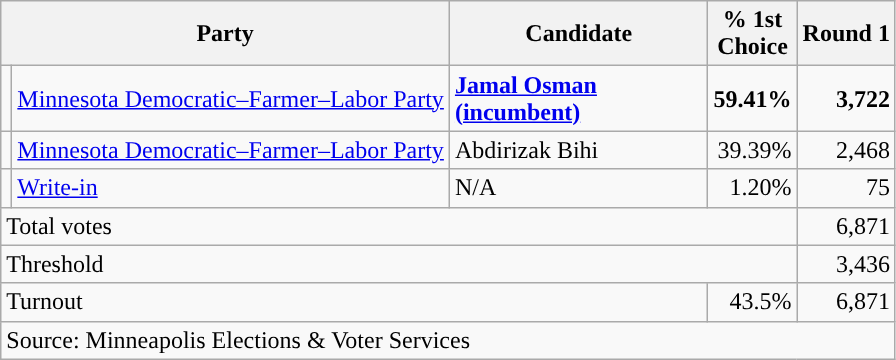<table class="wikitable">
<tr>
<th colspan="2" style="width:290px">Party</th>
<th style="width:165px">Candidate</th>
<th>% 1st<br>Choice</th>
<th>Round 1</th>
</tr>
<tr>
<td style="background-color:"></td>
<td><a href='#'>Minnesota Democratic–Farmer–Labor Party</a></td>
<td><strong><a href='#'>Jamal Osman (incumbent)</a></strong></td>
<td align="right"><strong>59.41%</strong></td>
<td align="right"><strong>3,722</strong></td>
</tr>
<tr>
<td style="background-color:"></td>
<td><a href='#'>Minnesota Democratic–Farmer–Labor Party</a></td>
<td>Abdirizak Bihi</td>
<td align="right">39.39%</td>
<td align="right">2,468</td>
</tr>
<tr>
<td style="background-color:"></td>
<td><a href='#'>Write-in</a></td>
<td>N/A</td>
<td align="right">1.20%</td>
<td align="right">75</td>
</tr>
<tr>
<td colspan="4">Total votes</td>
<td align="right">6,871</td>
</tr>
<tr>
<td colspan="4">Threshold</td>
<td align="right">3,436</td>
</tr>
<tr>
<td colspan="3">Turnout</td>
<td align="right">43.5%</td>
<td align="right">6,871</td>
</tr>
<tr>
<td colspan="8">Source: Minneapolis Elections & Voter Services</td>
</tr>
</table>
